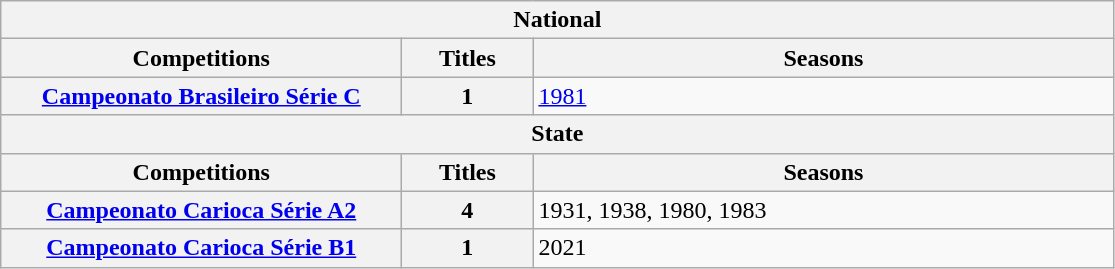<table class="wikitable">
<tr>
<th colspan="3">National</th>
</tr>
<tr>
<th style="width:260px">Competitions</th>
<th style="width:80px">Titles</th>
<th style="width:380px">Seasons</th>
</tr>
<tr>
<th style="text-align:center"><a href='#'>Campeonato Brasileiro Série C</a></th>
<th style="text-align:center"><strong>1</strong></th>
<td align="left"><a href='#'>1981</a></td>
</tr>
<tr>
<th colspan="3">State</th>
</tr>
<tr>
<th>Competitions</th>
<th>Titles</th>
<th>Seasons</th>
</tr>
<tr>
<th style="text-align:center"><a href='#'>Campeonato Carioca Série A2</a></th>
<th style="text-align:center"><strong>4</strong></th>
<td align="left">1931, 1938, 1980, 1983</td>
</tr>
<tr>
<th style="text-align:center"><a href='#'>Campeonato Carioca Série B1</a></th>
<th style="text-align:center"><strong>1</strong></th>
<td align="left">2021</td>
</tr>
</table>
